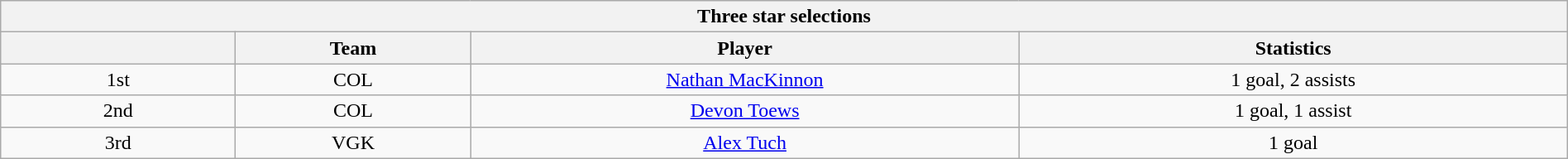<table class="wikitable" style="width:100%;text-align: center;">
<tr>
<th colspan=4>Three star selections</th>
</tr>
<tr>
<th style="width:15%;"></th>
<th style="width:15%;">Team</th>
<th style="width:35%;">Player</th>
<th style="width:35%;">Statistics</th>
</tr>
<tr>
<td>1st</td>
<td>COL</td>
<td><a href='#'>Nathan MacKinnon</a></td>
<td>1 goal, 2 assists</td>
</tr>
<tr>
<td>2nd</td>
<td>COL</td>
<td><a href='#'>Devon Toews</a></td>
<td>1 goal, 1 assist</td>
</tr>
<tr>
<td>3rd</td>
<td>VGK</td>
<td><a href='#'>Alex Tuch</a></td>
<td>1 goal</td>
</tr>
</table>
